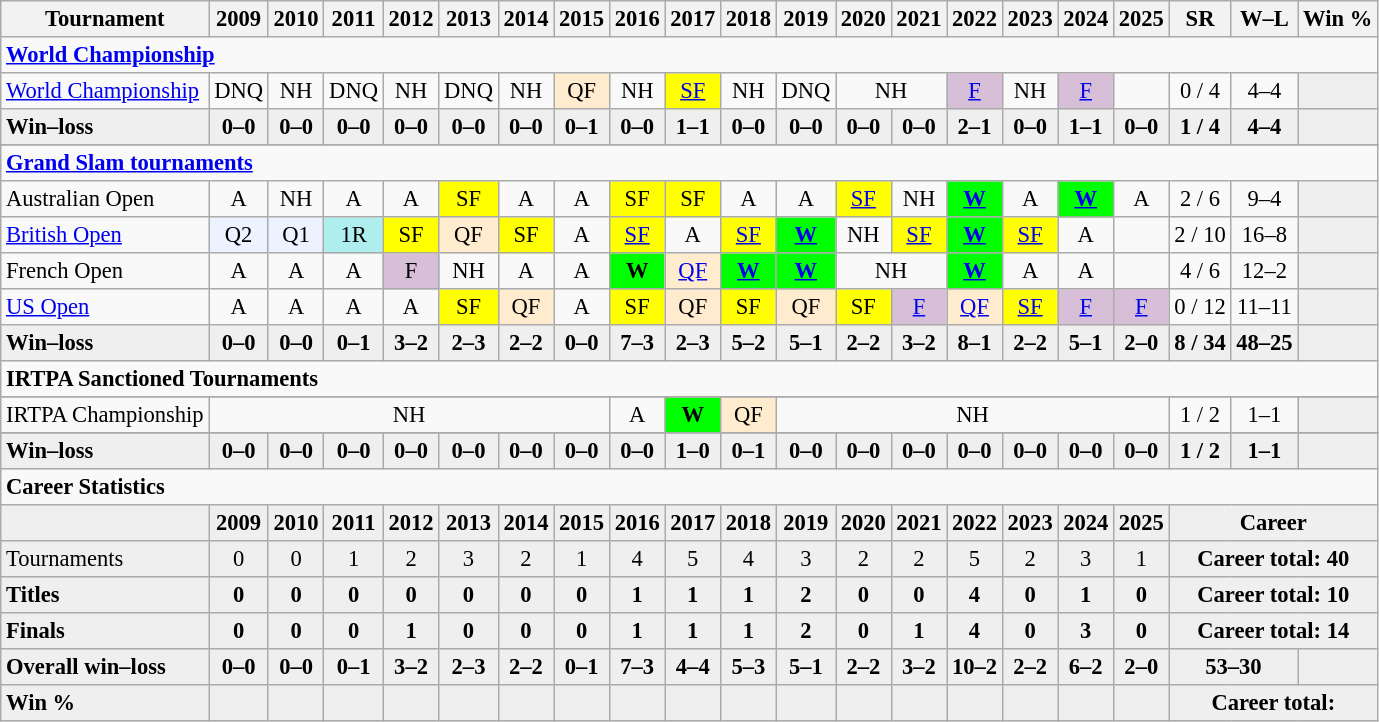<table class="wikitable nowrap" style=text-align:center;font-size:94%>
<tr>
<th>Tournament</th>
<th>2009</th>
<th>2010</th>
<th>2011</th>
<th>2012</th>
<th>2013</th>
<th>2014</th>
<th>2015</th>
<th>2016</th>
<th>2017</th>
<th>2018</th>
<th>2019</th>
<th>2020</th>
<th>2021</th>
<th>2022</th>
<th>2023</th>
<th>2024</th>
<th>2025</th>
<th>SR</th>
<th>W–L</th>
<th>Win %</th>
</tr>
<tr>
<td colspan="21" style="text-align:left"><strong><a href='#'>World Championship</a></strong></td>
</tr>
<tr>
<td align=left><a href='#'>World Championship</a></td>
<td>DNQ</td>
<td>NH</td>
<td>DNQ</td>
<td>NH</td>
<td>DNQ</td>
<td>NH</td>
<td bgcolor=ffebcd>QF</td>
<td>NH</td>
<td style="background:yellow;"><a href='#'>SF</a></td>
<td>NH</td>
<td>DNQ</td>
<td colspan=2>NH</td>
<td style="background:thistle;"><a href='#'>F</a></td>
<td>NH</td>
<td style="background:thistle;"><a href='#'>F</a></td>
<td></td>
<td>0 / 4</td>
<td>4–4</td>
<td bgcolor=efefef></td>
</tr>
<tr style=font-weight:bold;background:#efefef>
<td style=text-align:left>Win–loss</td>
<td>0–0</td>
<td>0–0</td>
<td>0–0</td>
<td>0–0</td>
<td>0–0</td>
<td>0–0</td>
<td>0–1</td>
<td>0–0</td>
<td>1–1</td>
<td>0–0</td>
<td>0–0</td>
<td>0–0</td>
<td>0–0</td>
<td>2–1</td>
<td>0–0</td>
<td>1–1</td>
<td>0–0</td>
<td>1 / 4</td>
<td>4–4</td>
<td bgcolor=efefef></td>
</tr>
<tr style=font-weight:bold;background:#efefef>
</tr>
<tr>
<td colspan="21" style="text-align:left"><strong><a href='#'>Grand Slam tournaments</a></strong></td>
</tr>
<tr>
<td align=left>Australian Open</td>
<td>A</td>
<td>NH</td>
<td>A</td>
<td>A</td>
<td style="background:yellow;">SF</td>
<td>A</td>
<td>A</td>
<td style="background:yellow;">SF</td>
<td style="background:yellow;">SF</td>
<td>A</td>
<td>A</td>
<td style="background:yellow;"><a href='#'>SF</a></td>
<td>NH</td>
<td bgcolor=lime><a href='#'><strong>W</strong></a></td>
<td>A</td>
<td bgcolor=lime><a href='#'><strong>W</strong></a></td>
<td>A</td>
<td>2 / 6</td>
<td>9–4</td>
<td bgcolor=efefef></td>
</tr>
<tr>
<td align=left><a href='#'>British Open</a></td>
<td bgcolor=ecf2ff>Q2</td>
<td bgcolor=ecf2ff>Q1</td>
<td bgcolor=afeeee>1R</td>
<td style="background:yellow;">SF</td>
<td bgcolor=ffebcd>QF</td>
<td style="background:yellow;">SF</td>
<td>A</td>
<td style="background:yellow;"><a href='#'>SF</a></td>
<td>A</td>
<td style="background:yellow;"><a href='#'>SF</a></td>
<td bgcolor=lime><a href='#'><strong>W</strong></a></td>
<td>NH</td>
<td style="background:yellow;"><a href='#'>SF</a></td>
<td bgcolor=lime><a href='#'><strong>W</strong></a></td>
<td style="background:yellow;"><a href='#'>SF</a></td>
<td>A</td>
<td></td>
<td>2 / 10</td>
<td>16–8</td>
<td bgcolor=efefef></td>
</tr>
<tr>
<td align=left>French Open</td>
<td>A</td>
<td>A</td>
<td>A</td>
<td style="background:thistle;">F</td>
<td>NH</td>
<td>A</td>
<td>A</td>
<td bgcolor=lime><strong>W</strong></td>
<td bgcolor=ffebcd><a href='#'>QF</a></td>
<td bgcolor=lime><a href='#'><strong>W</strong></a></td>
<td bgcolor=lime><a href='#'><strong>W</strong></a></td>
<td colspan=2>NH</td>
<td bgcolor=lime><a href='#'><strong>W</strong></a></td>
<td>A</td>
<td>A</td>
<td></td>
<td>4 / 6</td>
<td>12–2</td>
<td bgcolor=efefef></td>
</tr>
<tr>
<td align=left><a href='#'>US Open</a></td>
<td>A</td>
<td>A</td>
<td>A</td>
<td>A</td>
<td style="background:yellow;">SF</td>
<td bgcolor=ffebcd>QF</td>
<td>A</td>
<td style="background:yellow;">SF</td>
<td bgcolor=ffebcd>QF</td>
<td style="background:yellow;">SF</td>
<td bgcolor=ffebcd>QF</td>
<td style="background:yellow;">SF</td>
<td style="background:thistle;"><a href='#'>F</a></td>
<td bgcolor=ffebcd><a href='#'>QF</a></td>
<td style="background:yellow;"><a href='#'>SF</a></td>
<td style="background:thistle;"><a href='#'>F</a></td>
<td style="background:thistle;"><a href='#'>F</a></td>
<td>0 / 12</td>
<td>11–11</td>
<td bgcolor=efefef></td>
</tr>
<tr style=font-weight:bold;background:#efefef>
<td style=text-align:left>Win–loss</td>
<td>0–0</td>
<td>0–0</td>
<td>0–1</td>
<td>3–2</td>
<td>2–3</td>
<td>2–2</td>
<td>0–0</td>
<td>7–3</td>
<td>2–3</td>
<td>5–2</td>
<td>5–1</td>
<td>2–2</td>
<td>3–2</td>
<td>8–1</td>
<td>2–2</td>
<td>5–1</td>
<td>2–0</td>
<td>8 / 34</td>
<td>48–25</td>
<td bgcolor=efefef></td>
</tr>
<tr>
<td colspan="21" style="text-align:left"><strong>IRTPA Sanctioned Tournaments</strong></td>
</tr>
<tr>
</tr>
<tr>
</tr>
<tr>
<td align=left>IRTPA Championship</td>
<td colspan=7>NH</td>
<td>A</td>
<td bgcolor=lime><strong>W</strong></td>
<td bgcolor=ffebcd>QF</td>
<td colspan=7>NH</td>
<td>1 / 2</td>
<td>1–1</td>
<td bgcolor=efefef></td>
</tr>
<tr>
</tr>
<tr style=font-weight:bold;background:#efefef>
<td style=text-align:left>Win–loss</td>
<td>0–0</td>
<td>0–0</td>
<td>0–0</td>
<td>0–0</td>
<td>0–0</td>
<td>0–0</td>
<td>0–0</td>
<td>0–0</td>
<td>1–0</td>
<td>0–1</td>
<td>0–0</td>
<td>0–0</td>
<td>0–0</td>
<td>0–0</td>
<td>0–0</td>
<td>0–0</td>
<td>0–0</td>
<td>1 / 2</td>
<td>1–1</td>
<td bgcolor=efefef></td>
</tr>
<tr>
<td colspan="21" style="text-align:left"><strong>Career Statistics</strong></td>
</tr>
<tr style="font-weight:bold;background:#EFEFEF;">
<td></td>
<td>2009</td>
<td>2010</td>
<td>2011</td>
<td>2012</td>
<td>2013</td>
<td>2014</td>
<td>2015</td>
<td>2016</td>
<td>2017</td>
<td>2018</td>
<td>2019</td>
<td>2020</td>
<td>2021</td>
<td>2022</td>
<td>2023</td>
<td>2024</td>
<td>2025</td>
<td colspan=3>Career</td>
</tr>
<tr style="background:#EFEFEF">
<td align=left>Tournaments</td>
<td>0</td>
<td>0</td>
<td>1</td>
<td>2</td>
<td>3</td>
<td>2</td>
<td>1</td>
<td>4</td>
<td>5</td>
<td>4</td>
<td>3</td>
<td>2</td>
<td>2</td>
<td>5</td>
<td>2</td>
<td>3</td>
<td>1</td>
<td colspan="3"><strong>Career total: 40</strong></td>
</tr>
<tr style=font-weight:bold;background:#efefef>
<td style=text-align:left>Titles</td>
<td>0</td>
<td>0</td>
<td>0</td>
<td>0</td>
<td>0</td>
<td>0</td>
<td>0</td>
<td>1</td>
<td>1</td>
<td>1</td>
<td>2</td>
<td>0</td>
<td>0</td>
<td>4</td>
<td>0</td>
<td>1</td>
<td>0</td>
<td colspan="3"><strong>Career total: 10</strong></td>
</tr>
<tr style=font-weight:bold;background:#efefef>
<td style=text-align:left>Finals</td>
<td>0</td>
<td>0</td>
<td>0</td>
<td>1</td>
<td>0</td>
<td>0</td>
<td>0</td>
<td>1</td>
<td>1</td>
<td>1</td>
<td>2</td>
<td>0</td>
<td>1</td>
<td>4</td>
<td>0</td>
<td>3</td>
<td>0</td>
<td colspan="3"><strong>Career total: 14</strong></td>
</tr>
<tr style=font-weight:bold;background:#efefef>
<td style=text-align:left>Overall win–loss</td>
<td>0–0</td>
<td>0–0</td>
<td>0–1</td>
<td>3–2</td>
<td>2–3</td>
<td>2–2</td>
<td>0–1</td>
<td>7–3</td>
<td>4–4</td>
<td>5–3</td>
<td>5–1</td>
<td>2–2</td>
<td>3–2</td>
<td>10–2</td>
<td>2–2</td>
<td>6–2</td>
<td>2–0</td>
<td colspan="2">53–30</td>
<td></td>
</tr>
<tr style=font-weight:bold;background:#efefef>
<td align=left>Win %</td>
<td></td>
<td></td>
<td></td>
<td></td>
<td></td>
<td></td>
<td></td>
<td></td>
<td></td>
<td></td>
<td></td>
<td></td>
<td></td>
<td></td>
<td></td>
<td></td>
<td></td>
<td colspan="3"><strong>Career total: </strong></td>
</tr>
</table>
